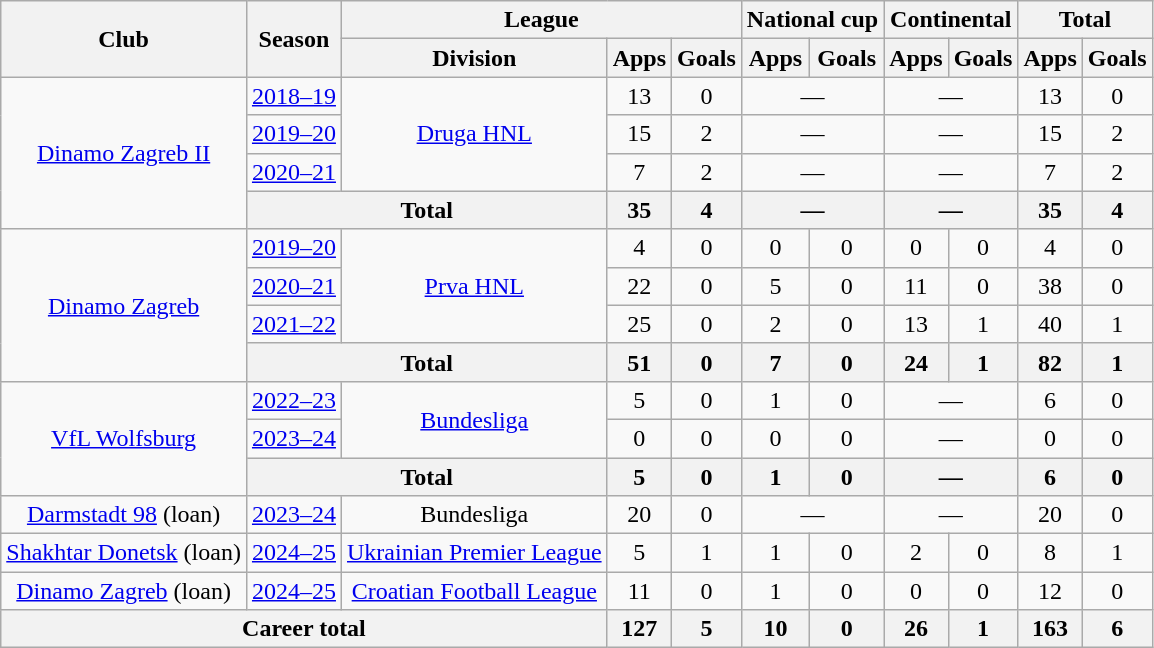<table class="wikitable" style="text-align:center">
<tr>
<th rowspan="2">Club</th>
<th rowspan="2">Season</th>
<th colspan="3">League</th>
<th colspan="2">National cup</th>
<th colspan="2">Continental</th>
<th colspan="2">Total</th>
</tr>
<tr>
<th>Division</th>
<th>Apps</th>
<th>Goals</th>
<th>Apps</th>
<th>Goals</th>
<th>Apps</th>
<th>Goals</th>
<th>Apps</th>
<th>Goals</th>
</tr>
<tr>
<td rowspan="4"><a href='#'>Dinamo Zagreb II</a></td>
<td><a href='#'>2018–19</a></td>
<td rowspan="3"><a href='#'>Druga HNL</a></td>
<td>13</td>
<td>0</td>
<td colspan="2">—</td>
<td colspan="2">—</td>
<td>13</td>
<td>0</td>
</tr>
<tr>
<td><a href='#'>2019–20</a></td>
<td>15</td>
<td>2</td>
<td colspan="2">—</td>
<td colspan="2">—</td>
<td>15</td>
<td>2</td>
</tr>
<tr>
<td><a href='#'>2020–21</a></td>
<td>7</td>
<td>2</td>
<td colspan="2">—</td>
<td colspan="2">—</td>
<td>7</td>
<td>2</td>
</tr>
<tr>
<th colspan="2">Total</th>
<th>35</th>
<th>4</th>
<th colspan="2">—</th>
<th colspan="2">—</th>
<th>35</th>
<th>4</th>
</tr>
<tr>
<td rowspan="4"><a href='#'>Dinamo Zagreb</a></td>
<td><a href='#'>2019–20</a></td>
<td rowspan="3"><a href='#'>Prva HNL</a></td>
<td>4</td>
<td>0</td>
<td>0</td>
<td>0</td>
<td>0</td>
<td>0</td>
<td>4</td>
<td>0</td>
</tr>
<tr>
<td><a href='#'>2020–21</a></td>
<td>22</td>
<td>0</td>
<td>5</td>
<td>0</td>
<td>11</td>
<td>0</td>
<td>38</td>
<td>0</td>
</tr>
<tr>
<td><a href='#'>2021–22</a></td>
<td>25</td>
<td>0</td>
<td>2</td>
<td>0</td>
<td>13</td>
<td>1</td>
<td>40</td>
<td>1</td>
</tr>
<tr>
<th colspan="2">Total</th>
<th>51</th>
<th>0</th>
<th>7</th>
<th>0</th>
<th>24</th>
<th>1</th>
<th>82</th>
<th>1</th>
</tr>
<tr>
<td rowspan="3"><a href='#'>VfL Wolfsburg</a></td>
<td><a href='#'>2022–23</a></td>
<td rowspan="2"><a href='#'>Bundesliga</a></td>
<td>5</td>
<td>0</td>
<td>1</td>
<td>0</td>
<td colspan="2">—</td>
<td>6</td>
<td>0</td>
</tr>
<tr>
<td><a href='#'>2023–24</a></td>
<td>0</td>
<td>0</td>
<td>0</td>
<td>0</td>
<td colspan="2">—</td>
<td>0</td>
<td>0</td>
</tr>
<tr>
<th colspan="2">Total</th>
<th>5</th>
<th>0</th>
<th>1</th>
<th>0</th>
<th colspan="2">—</th>
<th>6</th>
<th>0</th>
</tr>
<tr>
<td><a href='#'>Darmstadt 98</a> (loan)</td>
<td><a href='#'>2023–24</a></td>
<td>Bundesliga</td>
<td>20</td>
<td>0</td>
<td colspan="2">—</td>
<td colspan="2">—</td>
<td>20</td>
<td>0</td>
</tr>
<tr>
<td><a href='#'>Shakhtar Donetsk</a> (loan)</td>
<td><a href='#'>2024–25</a></td>
<td><a href='#'>Ukrainian Premier League</a></td>
<td>5</td>
<td>1</td>
<td>1</td>
<td>0</td>
<td>2</td>
<td>0</td>
<td>8</td>
<td>1</td>
</tr>
<tr>
<td><a href='#'>Dinamo Zagreb</a> (loan)</td>
<td><a href='#'>2024–25</a></td>
<td><a href='#'>Croatian Football League</a></td>
<td>11</td>
<td>0</td>
<td>1</td>
<td>0</td>
<td>0</td>
<td>0</td>
<td>12</td>
<td>0</td>
</tr>
<tr>
<th colspan="3">Career total</th>
<th>127</th>
<th>5</th>
<th>10</th>
<th>0</th>
<th>26</th>
<th>1</th>
<th>163</th>
<th>6</th>
</tr>
</table>
